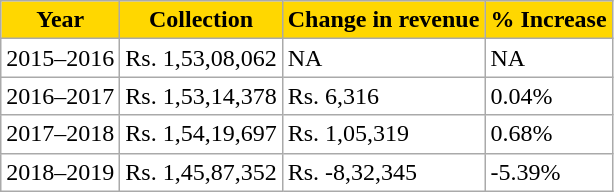<table class="wikitable sortable" style="background:#fff;">
<tr>
<th style="background:gold;">Year</th>
<th ! style="background:gold;">Collection</th>
<th ! style="background:gold;">Change in revenue</th>
<th ! style="background:gold;">% Increase</th>
</tr>
<tr>
<td>2015–2016</td>
<td>Rs. 1,53,08,062</td>
<td>NA</td>
<td>NA</td>
</tr>
<tr>
<td>2016–2017</td>
<td>Rs. 1,53,14,378</td>
<td>Rs. 6,316</td>
<td><span>0.04%</span></td>
</tr>
<tr>
<td>2017–2018</td>
<td>Rs. 1,54,19,697</td>
<td>Rs. 1,05,319</td>
<td><span>0.68%</span></td>
</tr>
<tr>
<td>2018–2019</td>
<td>Rs. 1,45,87,352</td>
<td>Rs. -8,32,345</td>
<td><span>-5.39%</span></td>
</tr>
</table>
